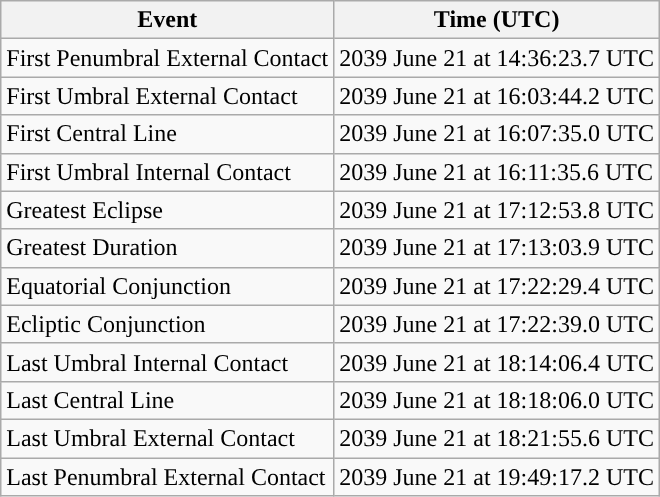<table class="wikitable">
<tr>
<th>Event</th>
<th>Time (UTC)</th>
</tr>
<tr>
<td>First Penumbral External Contact</td>
<td>2039 June 21 at 14:36:23.7 UTC</td>
</tr>
<tr>
<td>First Umbral External Contact</td>
<td>2039 June 21 at 16:03:44.2 UTC</td>
</tr>
<tr>
<td>First Central Line</td>
<td>2039 June 21 at 16:07:35.0 UTC</td>
</tr>
<tr>
<td>First Umbral Internal Contact</td>
<td>2039 June 21 at 16:11:35.6 UTC</td>
</tr>
<tr>
<td>Greatest Eclipse</td>
<td>2039 June 21 at 17:12:53.8 UTC</td>
</tr>
<tr>
<td>Greatest Duration</td>
<td>2039 June 21 at 17:13:03.9 UTC</td>
</tr>
<tr>
<td>Equatorial Conjunction</td>
<td>2039 June 21 at 17:22:29.4 UTC</td>
</tr>
<tr>
<td>Ecliptic Conjunction</td>
<td>2039 June 21 at 17:22:39.0 UTC</td>
</tr>
<tr>
<td>Last Umbral Internal Contact</td>
<td>2039 June 21 at 18:14:06.4 UTC</td>
</tr>
<tr>
<td>Last Central Line</td>
<td>2039 June 21 at 18:18:06.0 UTC</td>
</tr>
<tr>
<td>Last Umbral External Contact</td>
<td>2039 June 21 at 18:21:55.6 UTC</td>
</tr>
<tr>
<td>Last Penumbral External Contact</td>
<td>2039 June 21 at 19:49:17.2 UTC</td>
</tr>
</table>
